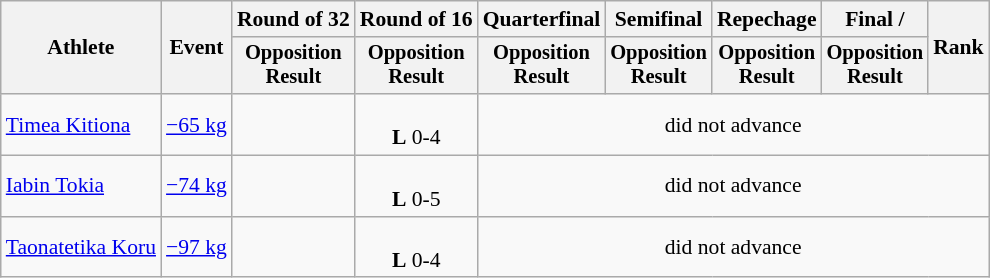<table class="wikitable" style="font-size:90%">
<tr>
<th rowspan=2>Athlete</th>
<th rowspan=2>Event</th>
<th>Round of 32</th>
<th>Round of 16</th>
<th>Quarterfinal</th>
<th>Semifinal</th>
<th>Repechage</th>
<th>Final / </th>
<th rowspan=2>Rank</th>
</tr>
<tr style="font-size: 95%">
<th>Opposition<br>Result</th>
<th>Opposition<br>Result</th>
<th>Opposition<br>Result</th>
<th>Opposition<br>Result</th>
<th>Opposition<br>Result</th>
<th>Opposition<br>Result</th>
</tr>
<tr align=center>
<td align=left><a href='#'>Timea Kitiona</a></td>
<td align=left><a href='#'>−65 kg</a></td>
<td></td>
<td><br><strong>L</strong> 0-4</td>
<td colspan=5>did not advance</td>
</tr>
<tr align=center>
<td align=left><a href='#'>Iabin Tokia</a></td>
<td align=left><a href='#'>−74 kg</a></td>
<td></td>
<td><br><strong>L</strong> 0-5</td>
<td colspan=5>did not advance</td>
</tr>
<tr align=center>
<td align=left><a href='#'>Taonatetika Koru</a></td>
<td align=left><a href='#'>−97 kg</a></td>
<td></td>
<td><br><strong>L</strong> 0-4</td>
<td colspan=5>did not advance</td>
</tr>
</table>
